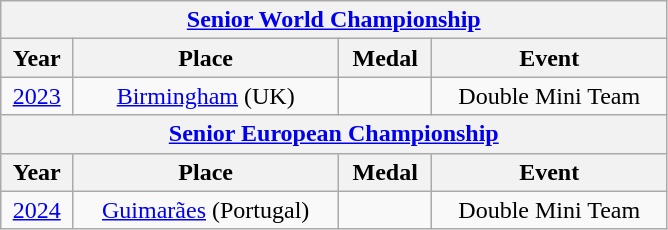<table class="wikitable center col2izq" style="text-align:center;width:445px;">
<tr>
<th colspan="4"><a href='#'>Senior World Championship</a></th>
</tr>
<tr>
<th>Year</th>
<th>Place</th>
<th>Medal</th>
<th>Event</th>
</tr>
<tr>
<td><a href='#'>2023</a></td>
<td><a href='#'>Birmingham</a> (UK)</td>
<td></td>
<td>Double Mini Team</td>
</tr>
<tr>
<th colspan="4"><a href='#'>Senior European Championship</a></th>
</tr>
<tr>
<th>Year</th>
<th>Place</th>
<th>Medal</th>
<th>Event</th>
</tr>
<tr>
<td><a href='#'>2024</a></td>
<td><a href='#'>Guimarães</a> (Portugal)</td>
<td></td>
<td>Double Mini Team</td>
</tr>
</table>
